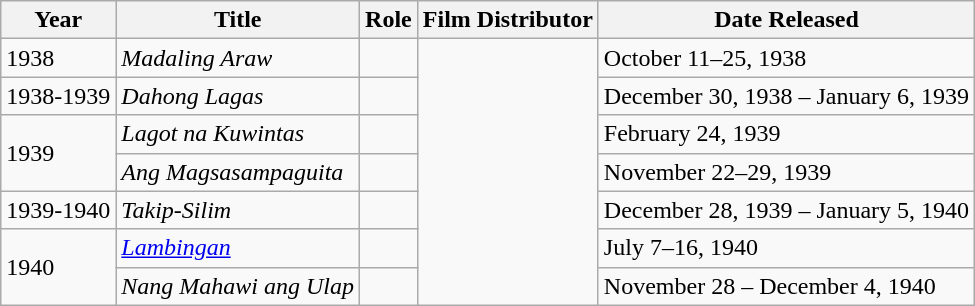<table class="wikitable" style="font-size: 100%;">
<tr>
<th>Year</th>
<th>Title</th>
<th>Role</th>
<th>Film Distributor</th>
<th>Date Released</th>
</tr>
<tr>
<td>1938</td>
<td><em>Madaling Araw</em></td>
<td></td>
<td rowspan="18"></td>
<td>October 11–25, 1938</td>
</tr>
<tr>
<td>1938-1939</td>
<td><em>Dahong Lagas</em></td>
<td></td>
<td>December 30, 1938 – January 6, 1939</td>
</tr>
<tr>
<td rowspan="2">1939</td>
<td><em>Lagot na Kuwintas</em></td>
<td></td>
<td>February 24, 1939</td>
</tr>
<tr>
<td><em>Ang Magsasampaguita</em></td>
<td></td>
<td>November 22–29, 1939</td>
</tr>
<tr>
<td>1939-1940</td>
<td><em>Takip-Silim</em></td>
<td></td>
<td>December 28, 1939 – January 5, 1940</td>
</tr>
<tr>
<td rowspan="2">1940</td>
<td><em><a href='#'>Lambingan</a></em></td>
<td></td>
<td>July 7–16, 1940</td>
</tr>
<tr>
<td><em>Nang Mahawi ang Ulap</em></td>
<td></td>
<td>November 28 – December 4, 1940</td>
</tr>
</table>
